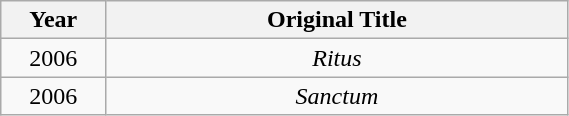<table class="wikitable"  style="text-align:center; width:30%;">
<tr>
<th style="text-align:center; width:10%;">Year</th>
<th style="text-align:center; width:45%;">Original Title</th>
</tr>
<tr>
<td>2006</td>
<td><em>Ritus</em></td>
</tr>
<tr>
<td>2006</td>
<td><em>Sanctum</em></td>
</tr>
</table>
